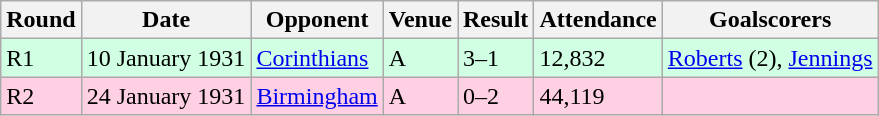<table class="wikitable">
<tr>
<th>Round</th>
<th>Date</th>
<th>Opponent</th>
<th>Venue</th>
<th>Result</th>
<th>Attendance</th>
<th>Goalscorers</th>
</tr>
<tr style="background-color: #d0ffe3;">
<td>R1</td>
<td>10 January 1931</td>
<td><a href='#'>Corinthians</a></td>
<td>A</td>
<td>3–1</td>
<td>12,832</td>
<td><a href='#'>Roberts</a> (2), <a href='#'>Jennings</a></td>
</tr>
<tr style="background-color: #ffd0e3;">
<td>R2</td>
<td>24 January 1931</td>
<td><a href='#'>Birmingham</a></td>
<td>A</td>
<td>0–2</td>
<td>44,119</td>
<td></td>
</tr>
</table>
